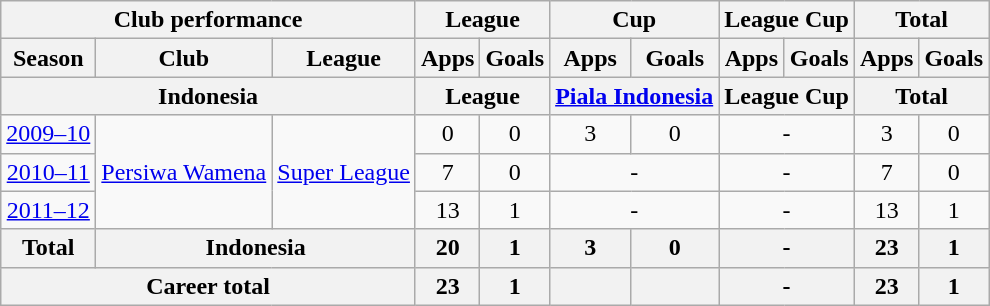<table class="wikitable" style="text-align:center;">
<tr>
<th colspan=3>Club performance</th>
<th colspan=2>League</th>
<th colspan=2>Cup</th>
<th colspan=2>League Cup</th>
<th colspan=2>Total</th>
</tr>
<tr>
<th>Season</th>
<th>Club</th>
<th>League</th>
<th>Apps</th>
<th>Goals</th>
<th>Apps</th>
<th>Goals</th>
<th>Apps</th>
<th>Goals</th>
<th>Apps</th>
<th>Goals</th>
</tr>
<tr>
<th colspan=3>Indonesia</th>
<th colspan=2>League</th>
<th colspan=2><a href='#'>Piala Indonesia</a></th>
<th colspan=2>League Cup</th>
<th colspan=2>Total</th>
</tr>
<tr>
<td><a href='#'>2009–10</a></td>
<td rowspan="3"><a href='#'>Persiwa Wamena</a></td>
<td rowspan="3"><a href='#'>Super League</a></td>
<td>0</td>
<td>0</td>
<td>3</td>
<td>0</td>
<td colspan="2">-</td>
<td>3</td>
<td>0</td>
</tr>
<tr>
<td><a href='#'>2010–11</a></td>
<td>7</td>
<td>0</td>
<td colspan="2">-</td>
<td colspan="2">-</td>
<td>7</td>
<td>0</td>
</tr>
<tr>
<td><a href='#'>2011–12</a></td>
<td>13</td>
<td>1</td>
<td colspan="2">-</td>
<td colspan="2">-</td>
<td>13</td>
<td>1</td>
</tr>
<tr>
<th rowspan=1>Total</th>
<th colspan=2>Indonesia</th>
<th>20</th>
<th>1</th>
<th>3</th>
<th>0</th>
<th colspan="2">-</th>
<th>23</th>
<th>1</th>
</tr>
<tr>
<th colspan=3>Career total</th>
<th>23</th>
<th>1</th>
<th></th>
<th></th>
<th colspan="2">-</th>
<th>23</th>
<th>1</th>
</tr>
</table>
